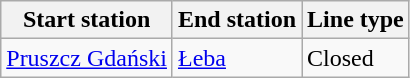<table class="wikitable">
<tr>
<th>Start station</th>
<th>End station</th>
<th>Line type</th>
</tr>
<tr>
<td><a href='#'>Pruszcz Gdański</a></td>
<td><a href='#'>Łeba</a></td>
<td>Closed</td>
</tr>
</table>
